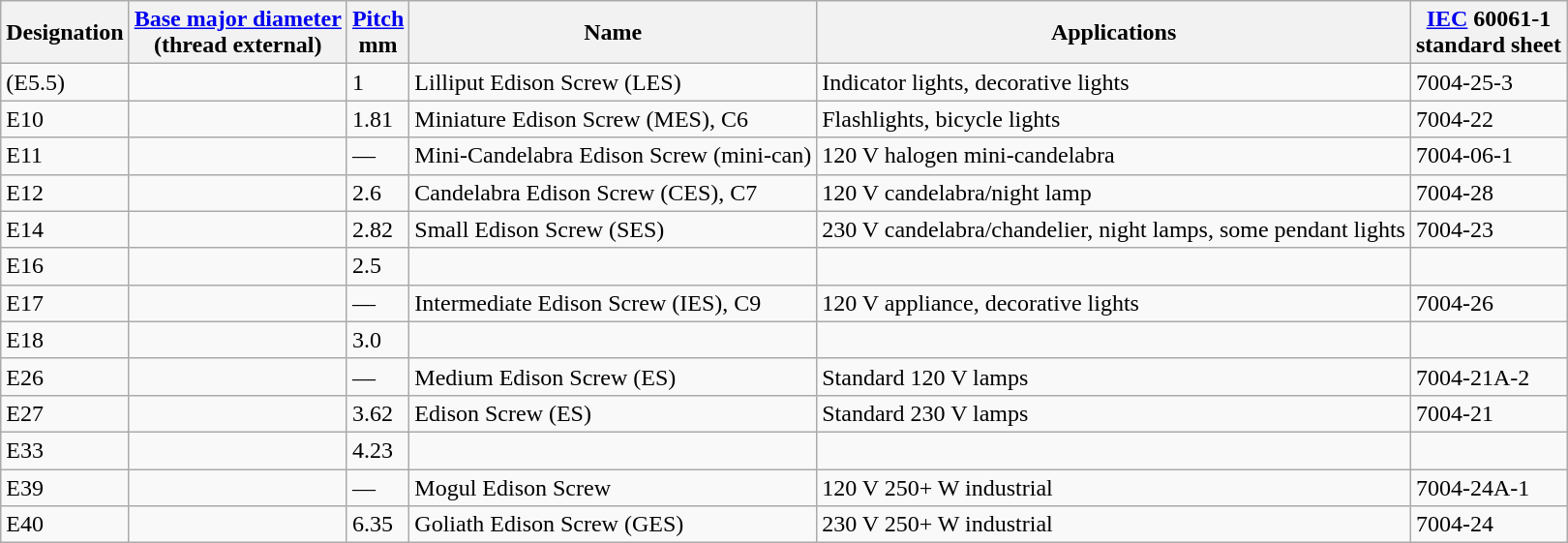<table class="wikitable sortable">
<tr>
<th>Designation</th>
<th><a href='#'>Base major diameter</a><br>(thread external)</th>
<th><a href='#'>Pitch</a><br>mm</th>
<th>Name</th>
<th>Applications</th>
<th><a href='#'>IEC</a> 60061-1<br>standard sheet</th>
</tr>
<tr>
<td> (E5.5)</td>
<td></td>
<td>1</td>
<td>Lilliput Edison Screw (LES)</td>
<td>Indicator lights, decorative lights</td>
<td>7004-25-3</td>
</tr>
<tr>
<td>E10</td>
<td></td>
<td>1.81</td>
<td>Miniature Edison Screw (MES), C6</td>
<td>Flashlights, bicycle lights</td>
<td>7004-22</td>
</tr>
<tr>
<td>E11</td>
<td></td>
<td>—</td>
<td>Mini-Candelabra Edison Screw (mini-can)</td>
<td>120 V halogen mini-candelabra</td>
<td>7004-<span>0</span>6-1</td>
</tr>
<tr>
<td>E12</td>
<td></td>
<td>2.6</td>
<td>Candelabra Edison Screw (CES), C7</td>
<td>120 V candelabra/night lamp</td>
<td>7004-28</td>
</tr>
<tr>
<td>E14</td>
<td></td>
<td>2.82</td>
<td>Small Edison Screw (SES)</td>
<td>230 V candelabra/chandelier, night lamps, some pendant lights</td>
<td>7004-23</td>
</tr>
<tr>
<td>E16</td>
<td></td>
<td>2.5</td>
<td></td>
<td></td>
<td></td>
</tr>
<tr>
<td>E17</td>
<td></td>
<td>—</td>
<td>Intermediate Edison Screw (IES), C9</td>
<td>120 V appliance, decorative lights</td>
<td>7004-26</td>
</tr>
<tr>
<td>E18</td>
<td></td>
<td>3.0</td>
<td></td>
<td></td>
<td></td>
</tr>
<tr>
<td>E26</td>
<td></td>
<td>—</td>
<td>Medium Edison Screw (ES)</td>
<td>Standard 120 V lamps</td>
<td>7004-21A-2</td>
</tr>
<tr>
<td>E27</td>
<td></td>
<td>3.62</td>
<td>Edison Screw (ES)</td>
<td>Standard 230 V lamps</td>
<td>7004-21</td>
</tr>
<tr>
<td>E33</td>
<td></td>
<td>4.23</td>
<td></td>
<td></td>
<td></td>
</tr>
<tr>
<td>E39</td>
<td></td>
<td>—</td>
<td>Mogul Edison Screw</td>
<td>120 V 250+ W industrial</td>
<td>7004-24A-1</td>
</tr>
<tr>
<td>E40</td>
<td></td>
<td>6.35</td>
<td>Goliath Edison Screw (GES)</td>
<td>230 V 250+ W industrial</td>
<td>7004-24</td>
</tr>
</table>
